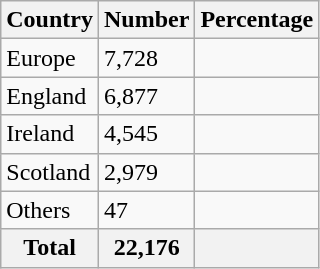<table class="wikitable sortable">
<tr>
<th>Country</th>
<th>Number</th>
<th>Percentage</th>
</tr>
<tr>
<td>Europe</td>
<td>7,728</td>
<td></td>
</tr>
<tr>
<td>England</td>
<td>6,877</td>
<td></td>
</tr>
<tr>
<td>Ireland</td>
<td>4,545</td>
<td></td>
</tr>
<tr>
<td>Scotland</td>
<td>2,979</td>
<td></td>
</tr>
<tr>
<td>Others</td>
<td>47</td>
<td></td>
</tr>
<tr>
<th>Total</th>
<th>22,176</th>
<th></th>
</tr>
</table>
